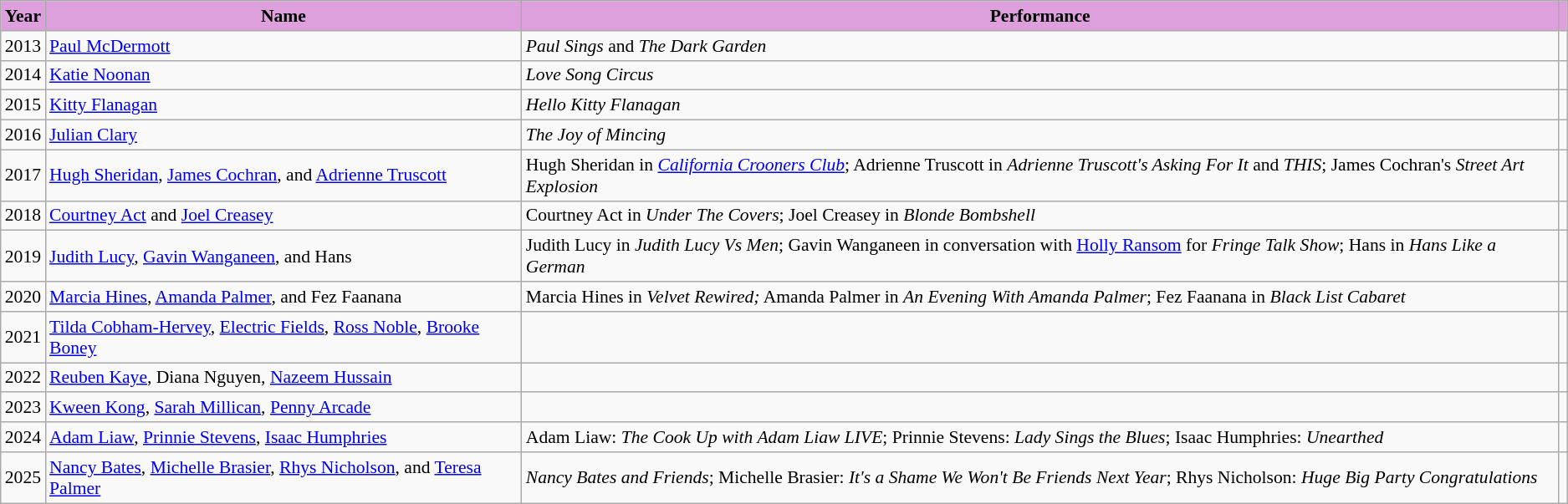<table class="wikitable" style="font-size:90%;">
<tr>
<th style="background: #dda0dd;">Year</th>
<th style="background: #dda0dd;">Name</th>
<th style="background: #dda0dd;">Performance</th>
<th style="background: #dda0dd;"></th>
</tr>
<tr>
<td>2013</td>
<td><a href='#'>Paul McDermott</a></td>
<td><em>Paul Sings</em>  and <em>The Dark Garden</em></td>
<td></td>
</tr>
<tr>
<td>2014</td>
<td><a href='#'>Katie Noonan</a></td>
<td><em>Love Song Circus</em></td>
<td></td>
</tr>
<tr>
<td>2015</td>
<td><a href='#'>Kitty Flanagan</a></td>
<td><em>Hello Kitty Flanagan</em></td>
<td></td>
</tr>
<tr>
<td>2016</td>
<td><a href='#'>Julian Clary</a></td>
<td><em>The Joy of Mincing</em></td>
<td></td>
</tr>
<tr>
<td>2017</td>
<td><a href='#'>Hugh Sheridan</a>, <a href='#'>James Cochran</a>, and <a href='#'>Adrienne Truscott</a></td>
<td>Hugh Sheridan in <em><a href='#'>California Crooners Club</a></em>; Adrienne Truscott in <em>Adrienne Truscott's Asking For It</em> and <em>THIS</em>; James Cochran's <em>Street Art Explosion</em></td>
<td></td>
</tr>
<tr>
<td>2018</td>
<td><a href='#'>Courtney Act</a> and <a href='#'>Joel Creasey</a></td>
<td>Courtney Act in <em>Under The Covers</em>; Joel Creasey in <em>Blonde Bombshell</em></td>
<td></td>
</tr>
<tr>
<td>2019</td>
<td><a href='#'>Judith Lucy</a>, <a href='#'>Gavin Wanganeen</a>, and Hans</td>
<td>Judith Lucy in <em>Judith Lucy Vs Men</em>; Gavin Wanganeen in conversation with <a href='#'>Holly Ransom</a> for <em>Fringe Talk Show</em>; Hans in <em>Hans Like a German</em></td>
<td></td>
</tr>
<tr>
<td>2020</td>
<td><a href='#'>Marcia Hines</a>, <a href='#'>Amanda Palmer</a>, and Fez Faanana</td>
<td>Marcia Hines in <em>Velvet Rewired;</em> Amanda Palmer in <em>An Evening With Amanda Palmer</em>; Fez Faanana in <em>Black List Cabaret</em></td>
<td></td>
</tr>
<tr>
<td>2021</td>
<td><a href='#'>Tilda Cobham-Hervey</a>, <a href='#'>Electric Fields</a>, <a href='#'>Ross Noble</a>, <a href='#'>Brooke Boney</a></td>
<td></td>
<td></td>
</tr>
<tr>
<td>2022</td>
<td><a href='#'>Reuben Kaye</a>, Diana Nguyen, <a href='#'>Nazeem Hussain</a></td>
<td></td>
<td></td>
</tr>
<tr>
<td>2023</td>
<td><a href='#'>Kween Kong</a>, <a href='#'>Sarah Millican</a>, <a href='#'>Penny Arcade</a></td>
<td></td>
<td></td>
</tr>
<tr>
<td>2024</td>
<td><a href='#'>Adam Liaw</a>, <a href='#'>Prinnie Stevens</a>, <a href='#'>Isaac Humphries</a></td>
<td>Adam Liaw: <em>The Cook Up with Adam Liaw LIVE</em>; Prinnie Stevens: <em>Lady Sings the Blues</em>; Isaac Humphries: <em>Unearthed</em></td>
<td></td>
</tr>
<tr>
<td>2025</td>
<td><a href='#'>Nancy Bates</a>, <a href='#'>Michelle Brasier</a>, <a href='#'>Rhys Nicholson</a>, and <a href='#'>Teresa Palmer</a></td>
<td><em>Nancy Bates and Friends</em>; Michelle Brasier: <em>It's a Shame We Won't Be Friends Next Year</em>; Rhys Nicholson: <em>Huge Big Party Congratulations</em></td>
<td></td>
</tr>
</table>
